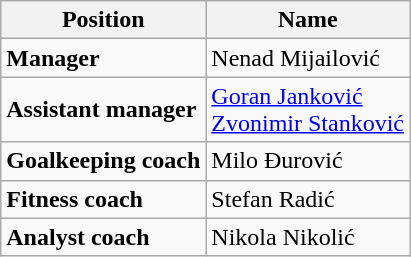<table class="wikitable">
<tr>
<th>Position</th>
<th>Name</th>
</tr>
<tr>
<td><strong>Manager</strong></td>
<td> Nenad Mijailović</td>
</tr>
<tr>
<td><strong>Assistant manager</strong></td>
<td> <a href='#'>Goran Janković</a> <br>  <a href='#'>Zvonimir Stanković</a></td>
</tr>
<tr>
<td><strong>Goalkeeping coach</strong></td>
<td> Milo Đurović</td>
</tr>
<tr>
<td><strong>Fitness coach</strong></td>
<td> Stefan Radić</td>
</tr>
<tr>
<td><strong>Analyst coach</strong></td>
<td> Nikola Nikolić</td>
</tr>
</table>
